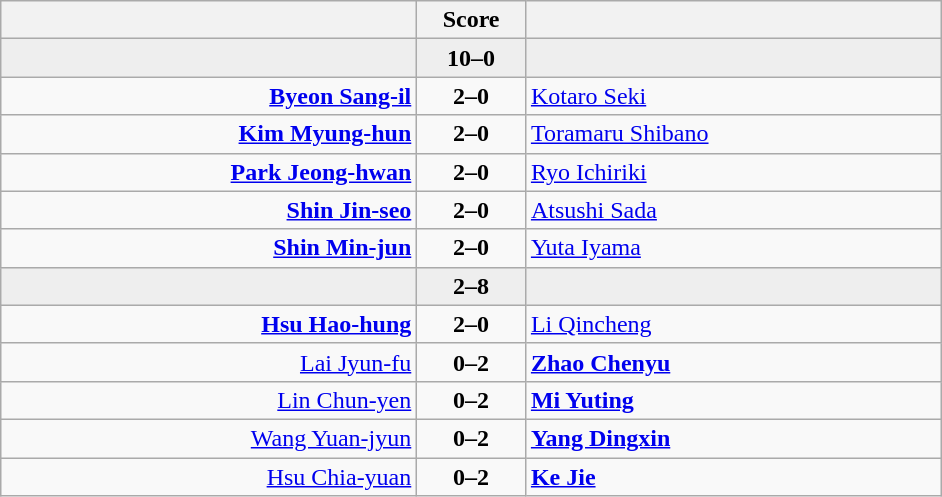<table class="wikitable" style="text-align: center;">
<tr>
<th align="right" width="270"></th>
<th width="65">Score</th>
<th align="left" width="270"></th>
</tr>
<tr bgcolor=eeeeee>
<td align=right><strong></strong></td>
<td align=center><strong>10–0</strong></td>
<td align=left></td>
</tr>
<tr>
<td align=right><strong><a href='#'>Byeon Sang-il</a></strong></td>
<td align=center><strong>2–0</strong></td>
<td align=left><a href='#'>Kotaro Seki</a></td>
</tr>
<tr>
<td align=right><strong><a href='#'>Kim Myung-hun</a></strong></td>
<td align=center><strong>2–0</strong></td>
<td align=left><a href='#'>Toramaru Shibano</a></td>
</tr>
<tr>
<td align=right><strong><a href='#'>Park Jeong-hwan</a></strong></td>
<td align=center><strong>2–0</strong></td>
<td align=left><a href='#'>Ryo Ichiriki</a></td>
</tr>
<tr>
<td align=right><strong><a href='#'>Shin Jin-seo</a></strong></td>
<td align=center><strong>2–0</strong></td>
<td align=left><a href='#'>Atsushi Sada</a></td>
</tr>
<tr>
<td align=right><strong><a href='#'>Shin Min-jun</a></strong></td>
<td align=center><strong>2–0</strong></td>
<td align=left><a href='#'>Yuta Iyama</a></td>
</tr>
<tr bgcolor=eeeeee>
<td align=right></td>
<td align=center><strong>2–8</strong></td>
<td align=left><strong></strong></td>
</tr>
<tr>
<td align=right><strong><a href='#'>Hsu Hao-hung</a></strong></td>
<td align=center><strong>2–0</strong></td>
<td align=left><a href='#'>Li Qincheng</a></td>
</tr>
<tr>
<td align=right><a href='#'>Lai Jyun-fu</a></td>
<td align=center><strong>0–2</strong></td>
<td align=left><strong><a href='#'>Zhao Chenyu</a></strong></td>
</tr>
<tr>
<td align=right><a href='#'>Lin Chun-yen</a></td>
<td align=center><strong>0–2</strong></td>
<td align=left><strong><a href='#'>Mi Yuting</a></strong></td>
</tr>
<tr>
<td align=right><a href='#'>Wang Yuan-jyun</a></td>
<td align=center><strong>0–2</strong></td>
<td align=left><strong><a href='#'>Yang Dingxin</a></strong></td>
</tr>
<tr>
<td align=right><a href='#'>Hsu Chia-yuan</a></td>
<td align=center><strong>0–2</strong></td>
<td align=left><strong><a href='#'>Ke Jie</a></strong></td>
</tr>
</table>
